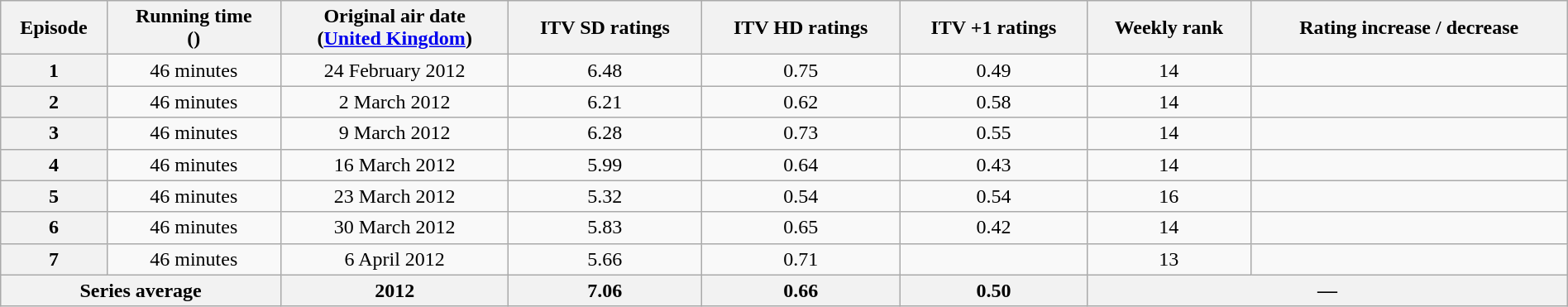<table class=wikitable style="text-align:center; width:100%">
<tr>
<th>Episode</th>
<th>Running time<br>()</th>
<th>Original air date<br>(<a href='#'>United Kingdom</a>)</th>
<th>ITV SD ratings<br></th>
<th>ITV HD ratings<br></th>
<th>ITV +1 ratings<br></th>
<th>Weekly rank</th>
<th>Rating increase / decrease</th>
</tr>
<tr>
<th scope="col">1</th>
<td>46 minutes</td>
<td>24 February 2012</td>
<td>6.48</td>
<td>0.75</td>
<td>0.49</td>
<td>14</td>
<td></td>
</tr>
<tr>
<th scope="col">2</th>
<td>46 minutes</td>
<td>2 March 2012</td>
<td>6.21</td>
<td>0.62</td>
<td>0.58</td>
<td>14</td>
<td></td>
</tr>
<tr>
<th scope="col">3</th>
<td>46 minutes</td>
<td>9 March 2012</td>
<td>6.28</td>
<td>0.73</td>
<td>0.55</td>
<td>14</td>
<td></td>
</tr>
<tr>
<th scope="col">4</th>
<td>46 minutes</td>
<td>16 March 2012</td>
<td>5.99</td>
<td>0.64</td>
<td>0.43</td>
<td>14</td>
<td></td>
</tr>
<tr>
<th scope="col">5</th>
<td>46 minutes</td>
<td>23 March 2012</td>
<td>5.32</td>
<td>0.54</td>
<td>0.54</td>
<td>16</td>
<td></td>
</tr>
<tr>
<th scope="col">6</th>
<td>46 minutes</td>
<td>30 March 2012</td>
<td>5.83</td>
<td>0.65</td>
<td>0.42</td>
<td>14</td>
<td></td>
</tr>
<tr>
<th scope="col">7</th>
<td>46 minutes</td>
<td>6 April 2012</td>
<td>5.66</td>
<td>0.71</td>
<td></td>
<td>13</td>
<td></td>
</tr>
<tr>
<th scope="col" colspan="2">Series average</th>
<th>2012</th>
<th>7.06</th>
<th>0.66</th>
<th>0.50</th>
<th colspan=2>—</th>
</tr>
</table>
